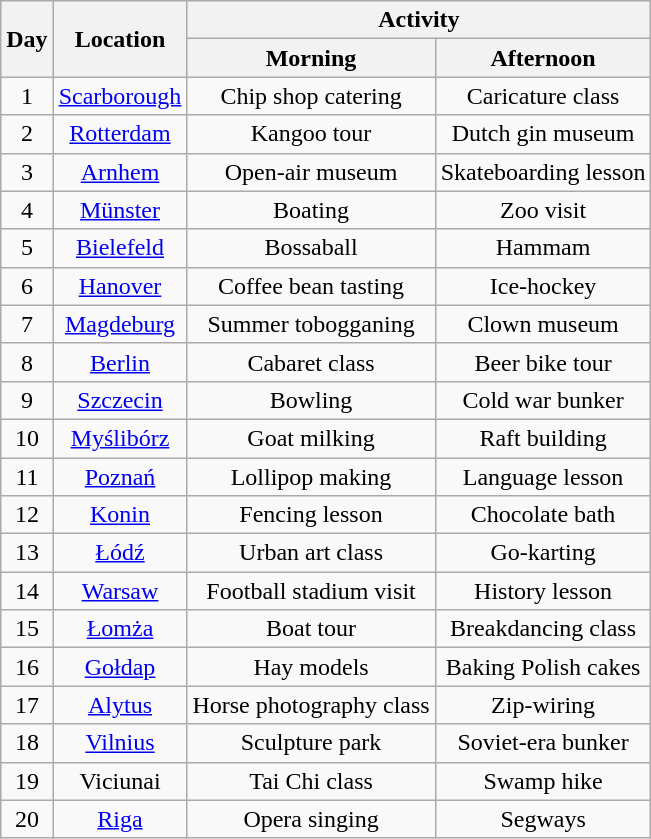<table class="wikitable" style="text-align:center;">
<tr>
<th rowspan=2>Day</th>
<th rowspan=2>Location</th>
<th colspan=2>Activity</th>
</tr>
<tr>
<th>Morning</th>
<th>Afternoon</th>
</tr>
<tr>
<td>1</td>
<td><a href='#'>Scarborough</a></td>
<td>Chip shop catering</td>
<td>Caricature class</td>
</tr>
<tr>
<td>2</td>
<td><a href='#'>Rotterdam</a></td>
<td>Kangoo tour</td>
<td>Dutch gin museum</td>
</tr>
<tr>
<td>3</td>
<td><a href='#'>Arnhem</a></td>
<td>Open-air museum</td>
<td>Skateboarding lesson</td>
</tr>
<tr>
<td>4</td>
<td><a href='#'>Münster</a></td>
<td>Boating</td>
<td>Zoo visit</td>
</tr>
<tr>
<td>5</td>
<td><a href='#'>Bielefeld</a></td>
<td>Bossaball</td>
<td>Hammam</td>
</tr>
<tr>
<td>6</td>
<td><a href='#'>Hanover</a></td>
<td>Coffee bean tasting</td>
<td>Ice-hockey</td>
</tr>
<tr>
<td>7</td>
<td><a href='#'>Magdeburg</a></td>
<td>Summer tobogganing</td>
<td>Clown museum</td>
</tr>
<tr>
<td>8</td>
<td><a href='#'>Berlin</a></td>
<td>Cabaret class</td>
<td>Beer bike tour</td>
</tr>
<tr>
<td>9</td>
<td><a href='#'>Szczecin</a></td>
<td>Bowling</td>
<td>Cold war bunker</td>
</tr>
<tr>
<td>10</td>
<td><a href='#'>Myślibórz</a></td>
<td>Goat milking</td>
<td>Raft building</td>
</tr>
<tr>
<td>11</td>
<td><a href='#'>Poznań</a></td>
<td>Lollipop making</td>
<td>Language lesson</td>
</tr>
<tr>
<td>12</td>
<td><a href='#'>Konin</a></td>
<td>Fencing lesson</td>
<td>Chocolate bath</td>
</tr>
<tr>
<td>13</td>
<td><a href='#'>Łódź</a></td>
<td>Urban art class</td>
<td>Go-karting</td>
</tr>
<tr>
<td>14</td>
<td><a href='#'>Warsaw</a></td>
<td>Football stadium visit</td>
<td>History lesson</td>
</tr>
<tr>
<td>15</td>
<td><a href='#'>Łomża</a></td>
<td>Boat tour</td>
<td>Breakdancing class</td>
</tr>
<tr>
<td>16</td>
<td><a href='#'>Gołdap</a></td>
<td>Hay models</td>
<td>Baking Polish cakes</td>
</tr>
<tr>
<td>17</td>
<td><a href='#'>Alytus</a></td>
<td>Horse photography class</td>
<td>Zip-wiring</td>
</tr>
<tr>
<td>18</td>
<td><a href='#'>Vilnius</a></td>
<td>Sculpture park</td>
<td>Soviet-era bunker</td>
</tr>
<tr>
<td>19</td>
<td>Viciunai</td>
<td>Tai Chi class</td>
<td>Swamp hike</td>
</tr>
<tr>
<td>20</td>
<td><a href='#'>Riga</a></td>
<td>Opera singing</td>
<td>Segways</td>
</tr>
</table>
